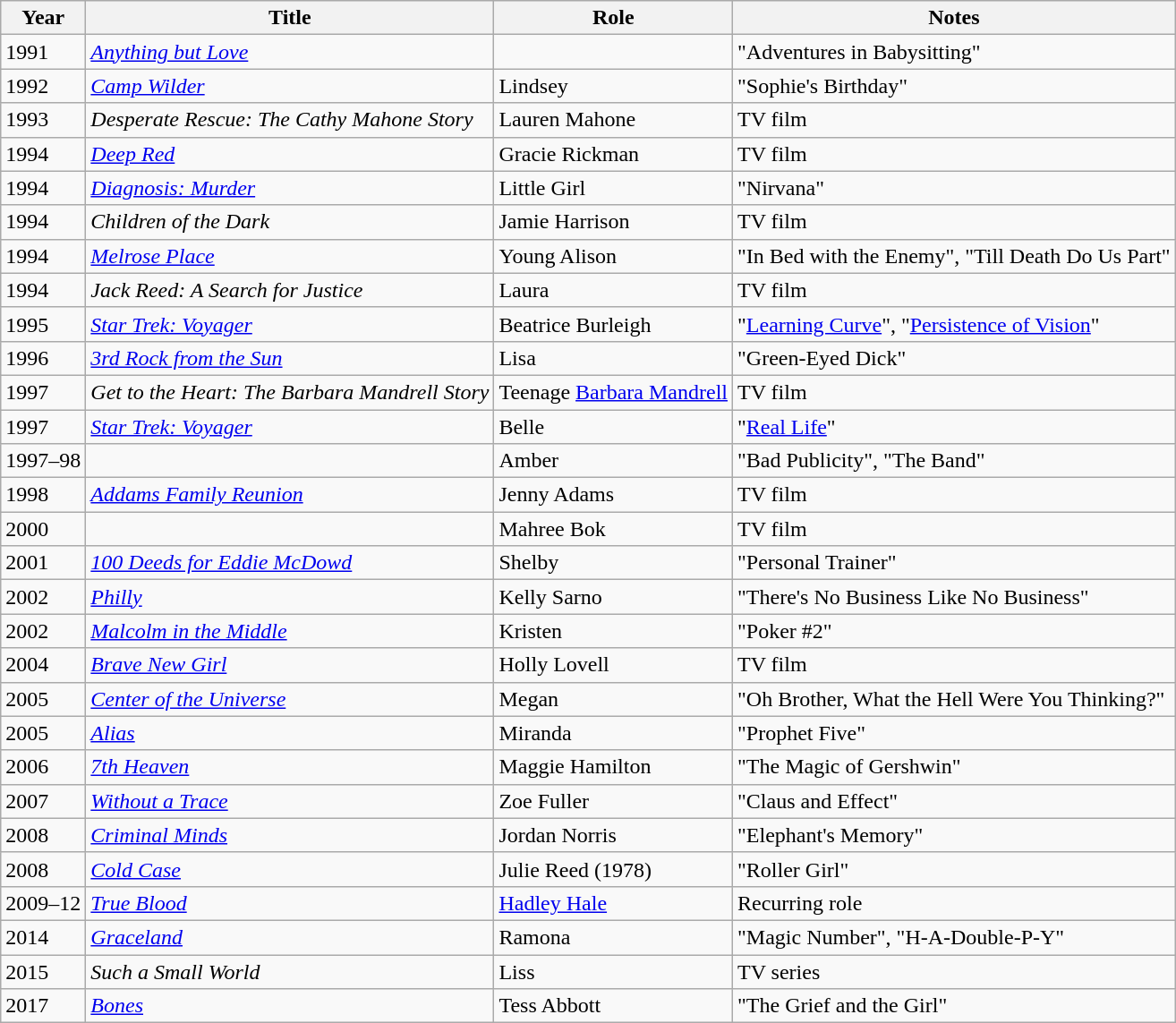<table class="wikitable sortable">
<tr>
<th>Year</th>
<th>Title</th>
<th>Role</th>
<th class="unsortable">Notes</th>
</tr>
<tr>
<td>1991</td>
<td><em><a href='#'>Anything but Love</a></em></td>
<td></td>
<td>"Adventures in Babysitting"</td>
</tr>
<tr>
<td>1992</td>
<td><em><a href='#'>Camp Wilder</a></em></td>
<td>Lindsey</td>
<td>"Sophie's Birthday"</td>
</tr>
<tr>
<td>1993</td>
<td><em>Desperate Rescue: The Cathy Mahone Story</em></td>
<td>Lauren Mahone</td>
<td>TV film</td>
</tr>
<tr>
<td>1994</td>
<td><em><a href='#'>Deep Red</a></em></td>
<td>Gracie Rickman</td>
<td>TV film</td>
</tr>
<tr>
<td>1994</td>
<td><em><a href='#'>Diagnosis: Murder</a></em></td>
<td>Little Girl</td>
<td>"Nirvana"</td>
</tr>
<tr>
<td>1994</td>
<td><em>Children of the Dark</em></td>
<td>Jamie Harrison</td>
<td>TV film</td>
</tr>
<tr>
<td>1994</td>
<td><em><a href='#'>Melrose Place</a></em></td>
<td>Young Alison</td>
<td>"In Bed with the Enemy", "Till Death Do Us Part"</td>
</tr>
<tr>
<td>1994</td>
<td><em>Jack Reed: A Search for Justice</em></td>
<td>Laura</td>
<td>TV film</td>
</tr>
<tr>
<td>1995</td>
<td><em><a href='#'>Star Trek: Voyager</a></em></td>
<td>Beatrice Burleigh</td>
<td>"<a href='#'>Learning Curve</a>", "<a href='#'>Persistence of Vision</a>"</td>
</tr>
<tr>
<td>1996</td>
<td><em><a href='#'>3rd Rock from the Sun</a></em></td>
<td>Lisa</td>
<td>"Green-Eyed Dick"</td>
</tr>
<tr>
<td>1997</td>
<td><em>Get to the Heart: The Barbara Mandrell Story</em></td>
<td>Teenage <a href='#'>Barbara Mandrell</a></td>
<td>TV film</td>
</tr>
<tr>
<td>1997</td>
<td><em><a href='#'>Star Trek: Voyager</a></em></td>
<td>Belle</td>
<td>"<a href='#'>Real Life</a>"</td>
</tr>
<tr>
<td>1997–98</td>
<td><em></em></td>
<td>Amber</td>
<td>"Bad Publicity", "The Band"</td>
</tr>
<tr>
<td>1998</td>
<td><em><a href='#'>Addams Family Reunion</a></em></td>
<td>Jenny Adams</td>
<td>TV film</td>
</tr>
<tr>
<td>2000</td>
<td><em></em></td>
<td>Mahree Bok</td>
<td>TV film</td>
</tr>
<tr>
<td>2001</td>
<td><em><a href='#'>100 Deeds for Eddie McDowd</a></em></td>
<td>Shelby</td>
<td>"Personal Trainer"</td>
</tr>
<tr>
<td>2002</td>
<td><em><a href='#'>Philly</a></em></td>
<td>Kelly Sarno</td>
<td>"There's No Business Like No Business"</td>
</tr>
<tr>
<td>2002</td>
<td><em><a href='#'>Malcolm in the Middle</a></em></td>
<td>Kristen</td>
<td>"Poker #2"</td>
</tr>
<tr>
<td>2004</td>
<td><em><a href='#'>Brave New Girl</a></em></td>
<td>Holly Lovell</td>
<td>TV film</td>
</tr>
<tr>
<td>2005</td>
<td><em><a href='#'>Center of the Universe</a></em></td>
<td>Megan</td>
<td>"Oh Brother, What the Hell Were You Thinking?"</td>
</tr>
<tr>
<td>2005</td>
<td><em><a href='#'>Alias</a></em></td>
<td>Miranda</td>
<td>"Prophet Five"</td>
</tr>
<tr>
<td>2006</td>
<td><em><a href='#'>7th Heaven</a></em></td>
<td>Maggie Hamilton</td>
<td>"The Magic of Gershwin"</td>
</tr>
<tr>
<td>2007</td>
<td><em><a href='#'>Without a Trace</a></em></td>
<td>Zoe Fuller</td>
<td>"Claus and Effect"</td>
</tr>
<tr>
<td>2008</td>
<td><em><a href='#'>Criminal Minds</a></em></td>
<td>Jordan Norris</td>
<td>"Elephant's Memory"</td>
</tr>
<tr>
<td>2008</td>
<td><em><a href='#'>Cold Case</a></em></td>
<td>Julie Reed (1978)</td>
<td>"Roller Girl"</td>
</tr>
<tr>
<td>2009–12</td>
<td><em><a href='#'>True Blood</a></em></td>
<td><a href='#'>Hadley Hale</a></td>
<td>Recurring role</td>
</tr>
<tr>
<td>2014</td>
<td><em><a href='#'>Graceland</a></em></td>
<td>Ramona</td>
<td>"Magic Number", "H-A-Double-P-Y"</td>
</tr>
<tr>
<td>2015</td>
<td><em>Such a Small World</em></td>
<td>Liss</td>
<td>TV series</td>
</tr>
<tr>
<td>2017</td>
<td><em><a href='#'>Bones</a></em></td>
<td>Tess Abbott</td>
<td>"The Grief and the Girl"</td>
</tr>
</table>
